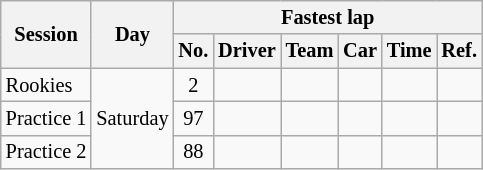<table class="wikitable" style="font-size: 85%">
<tr>
<th rowspan="2">Session</th>
<th rowspan="2">Day</th>
<th colspan="6">Fastest lap</th>
</tr>
<tr>
<th>No.</th>
<th>Driver</th>
<th>Team</th>
<th>Car</th>
<th>Time</th>
<th>Ref.</th>
</tr>
<tr>
<td nowrap>Rookies</td>
<td rowspan=3>Saturday</td>
<td align="center">2</td>
<td></td>
<td></td>
<td></td>
<td></td>
<td align="center"></td>
</tr>
<tr>
<td nowrap>Practice 1</td>
<td align="center">97</td>
<td></td>
<td></td>
<td></td>
<td></td>
<td align="center"></td>
</tr>
<tr>
<td nowrap>Practice 2</td>
<td align="center">88</td>
<td></td>
<td></td>
<td></td>
<td></td>
<td align="center"></td>
</tr>
</table>
